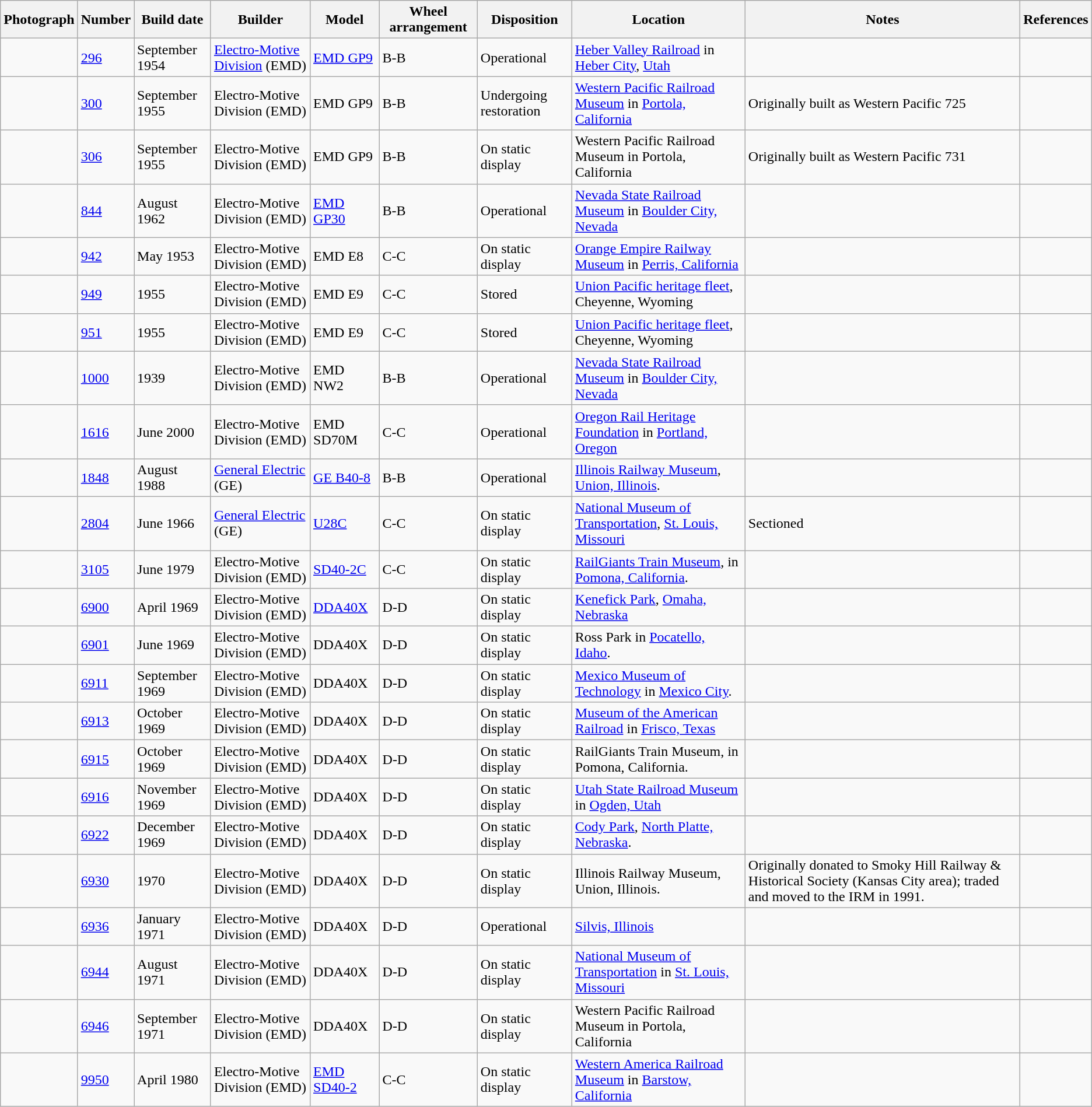<table class="wikitable">
<tr>
<th>Photograph</th>
<th>Number</th>
<th>Build date</th>
<th>Builder</th>
<th>Model</th>
<th>Wheel arrangement</th>
<th>Disposition</th>
<th>Location</th>
<th>Notes</th>
<th>References</th>
</tr>
<tr>
<td></td>
<td><a href='#'>296</a></td>
<td>September 1954</td>
<td><a href='#'>Electro-Motive Division</a> (EMD)</td>
<td><a href='#'>EMD GP9</a></td>
<td>B-B</td>
<td>Operational</td>
<td><a href='#'>Heber Valley Railroad</a> in <a href='#'>Heber City</a>, <a href='#'>Utah</a></td>
<td></td>
<td></td>
</tr>
<tr>
<td></td>
<td><a href='#'>300</a></td>
<td>September 1955</td>
<td>Electro-Motive Division (EMD)</td>
<td>EMD GP9</td>
<td>B-B</td>
<td>Undergoing restoration</td>
<td><a href='#'>Western Pacific Railroad Museum</a> in <a href='#'>Portola, California</a></td>
<td>Originally built as Western Pacific 725</td>
<td></td>
</tr>
<tr>
<td></td>
<td><a href='#'>306</a></td>
<td>September 1955</td>
<td>Electro-Motive Division (EMD)</td>
<td>EMD GP9</td>
<td>B-B</td>
<td>On static display</td>
<td>Western Pacific Railroad Museum in Portola, California</td>
<td>Originally built as Western Pacific 731</td>
<td></td>
</tr>
<tr>
<td></td>
<td><a href='#'>844</a></td>
<td>August 1962</td>
<td>Electro-Motive Division (EMD)</td>
<td><a href='#'>EMD GP30</a></td>
<td>B-B</td>
<td>Operational</td>
<td><a href='#'>Nevada State Railroad Museum</a> in <a href='#'>Boulder City, Nevada</a></td>
<td></td>
<td></td>
</tr>
<tr>
<td></td>
<td><a href='#'>942</a></td>
<td>May 1953</td>
<td>Electro-Motive Division (EMD)</td>
<td>EMD E8</td>
<td>C-C</td>
<td>On static display</td>
<td><a href='#'>Orange Empire Railway Museum</a> in <a href='#'>Perris, California</a></td>
<td></td>
<td></td>
</tr>
<tr>
<td></td>
<td><a href='#'>949</a></td>
<td>1955</td>
<td>Electro-Motive Division (EMD)</td>
<td>EMD E9</td>
<td>C-C</td>
<td>Stored</td>
<td><a href='#'>Union Pacific heritage fleet</a>, Cheyenne, Wyoming</td>
<td></td>
<td></td>
</tr>
<tr>
<td></td>
<td><a href='#'>951</a></td>
<td>1955</td>
<td>Electro-Motive Division (EMD)</td>
<td>EMD E9</td>
<td>C-C</td>
<td>Stored</td>
<td><a href='#'>Union Pacific heritage fleet</a>, Cheyenne, Wyoming</td>
<td></td>
<td></td>
</tr>
<tr>
<td></td>
<td><a href='#'>1000</a></td>
<td>1939</td>
<td>Electro-Motive Division (EMD)</td>
<td>EMD NW2</td>
<td>B-B</td>
<td>Operational</td>
<td><a href='#'>Nevada State Railroad Museum</a> in <a href='#'>Boulder City, Nevada</a></td>
<td></td>
<td></td>
</tr>
<tr>
<td></td>
<td><a href='#'>1616</a></td>
<td>June 2000</td>
<td>Electro-Motive Division (EMD)</td>
<td>EMD SD70M</td>
<td>C-C</td>
<td>Operational</td>
<td><a href='#'>Oregon Rail Heritage Foundation</a> in <a href='#'>Portland, Oregon</a></td>
<td></td>
<td></td>
</tr>
<tr>
<td></td>
<td><a href='#'>1848</a></td>
<td>August 1988</td>
<td><a href='#'>General Electric</a> (GE)</td>
<td><a href='#'>GE B40-8</a></td>
<td>B-B</td>
<td>Operational</td>
<td><a href='#'>Illinois Railway Museum</a>, <a href='#'>Union, Illinois</a>.</td>
<td></td>
<td></td>
</tr>
<tr>
<td></td>
<td><a href='#'>2804</a></td>
<td>June 1966</td>
<td><a href='#'>General Electric</a> (GE)</td>
<td><a href='#'>U28C</a></td>
<td>C-C</td>
<td>On static display</td>
<td><a href='#'>National Museum of Transportation</a>, <a href='#'>St. Louis, Missouri</a></td>
<td>Sectioned</td>
<td></td>
</tr>
<tr>
<td></td>
<td><a href='#'>3105</a></td>
<td>June 1979</td>
<td>Electro-Motive Division (EMD)</td>
<td><a href='#'>SD40-2C</a></td>
<td>C-C</td>
<td>On static display</td>
<td><a href='#'>RailGiants Train Museum</a>, in <a href='#'>Pomona, California</a>.</td>
<td></td>
<td></td>
</tr>
<tr>
<td></td>
<td><a href='#'>6900</a></td>
<td>April 1969</td>
<td>Electro-Motive Division (EMD)</td>
<td><a href='#'>DDA40X</a></td>
<td>D-D</td>
<td>On static display</td>
<td><a href='#'>Kenefick Park</a>, <a href='#'>Omaha, Nebraska</a></td>
<td></td>
<td></td>
</tr>
<tr>
<td></td>
<td><a href='#'>6901</a></td>
<td>June 1969</td>
<td>Electro-Motive Division (EMD)</td>
<td>DDA40X</td>
<td>D-D</td>
<td>On static display</td>
<td>Ross Park in <a href='#'>Pocatello, Idaho</a>.</td>
<td></td>
<td></td>
</tr>
<tr>
<td></td>
<td><a href='#'>6911</a></td>
<td>September 1969</td>
<td>Electro-Motive Division (EMD)</td>
<td>DDA40X</td>
<td>D-D</td>
<td>On static display</td>
<td><a href='#'>Mexico Museum of Technology</a> in <a href='#'>Mexico City</a>.</td>
<td></td>
<td></td>
</tr>
<tr>
<td></td>
<td><a href='#'>6913</a></td>
<td>October 1969</td>
<td>Electro-Motive Division (EMD)</td>
<td>DDA40X</td>
<td>D-D</td>
<td>On static display</td>
<td><a href='#'>Museum of the American Railroad</a> in <a href='#'>Frisco, Texas</a></td>
<td></td>
<td></td>
</tr>
<tr>
<td></td>
<td><a href='#'>6915</a></td>
<td>October 1969</td>
<td>Electro-Motive Division (EMD)</td>
<td>DDA40X</td>
<td>D-D</td>
<td>On static display</td>
<td>RailGiants Train Museum, in Pomona, California.</td>
<td></td>
<td></td>
</tr>
<tr>
<td></td>
<td><a href='#'>6916</a></td>
<td>November 1969</td>
<td>Electro-Motive Division (EMD)</td>
<td>DDA40X</td>
<td>D-D</td>
<td>On static display</td>
<td><a href='#'>Utah State Railroad Museum</a> in <a href='#'>Ogden, Utah</a></td>
<td></td>
<td></td>
</tr>
<tr>
<td></td>
<td><a href='#'>6922</a></td>
<td>December 1969</td>
<td>Electro-Motive Division (EMD)</td>
<td>DDA40X</td>
<td>D-D</td>
<td>On static display</td>
<td><a href='#'>Cody Park</a>, <a href='#'>North Platte, Nebraska</a>.</td>
<td></td>
<td></td>
</tr>
<tr>
<td></td>
<td><a href='#'>6930</a></td>
<td>1970</td>
<td>Electro-Motive Division (EMD)</td>
<td>DDA40X</td>
<td>D-D</td>
<td>On static display</td>
<td>Illinois Railway Museum, Union, Illinois.</td>
<td>Originally donated to Smoky Hill Railway & Historical Society (Kansas City area); traded and moved to the IRM in 1991.</td>
<td></td>
</tr>
<tr>
<td></td>
<td><a href='#'>6936</a></td>
<td>January 1971</td>
<td>Electro-Motive Division (EMD)</td>
<td>DDA40X</td>
<td>D-D</td>
<td>Operational</td>
<td><a href='#'>Silvis, Illinois</a></td>
<td></td>
<td></td>
</tr>
<tr>
<td></td>
<td><a href='#'>6944</a></td>
<td>August 1971</td>
<td>Electro-Motive Division (EMD)</td>
<td>DDA40X</td>
<td>D-D</td>
<td>On static display</td>
<td><a href='#'>National Museum of Transportation</a> in  <a href='#'>St. Louis, Missouri</a></td>
<td></td>
<td></td>
</tr>
<tr>
<td></td>
<td><a href='#'>6946</a></td>
<td>September 1971</td>
<td>Electro-Motive Division (EMD)</td>
<td>DDA40X</td>
<td>D-D</td>
<td>On static display</td>
<td>Western Pacific Railroad Museum in Portola, California</td>
<td></td>
<td></td>
</tr>
<tr>
<td></td>
<td><a href='#'>9950</a></td>
<td>April 1980</td>
<td>Electro-Motive Division (EMD)</td>
<td><a href='#'>EMD SD40-2</a></td>
<td>C-C</td>
<td>On static display</td>
<td><a href='#'>Western America Railroad Museum</a> in <a href='#'>Barstow, California</a></td>
<td></td>
<td></td>
</tr>
</table>
